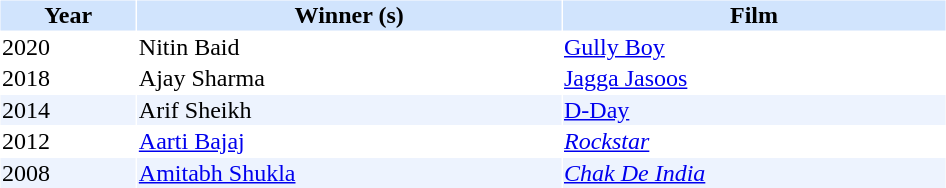<table cellspacing="1" cellpadding="1" border="0" width="50%">
<tr bgcolor="#d1e4fd">
<th>Year</th>
<th>Winner (s)</th>
<th>Film</th>
</tr>
<tr>
<td>2020</td>
<td>Nitin Baid</td>
<td><a href='#'>Gully Boy</a></td>
</tr>
<tr>
<td>2018</td>
<td>Ajay Sharma</td>
<td><a href='#'>Jagga Jasoos</a></td>
</tr>
<tr bgcolor=#edf3fe>
<td>2014</td>
<td>Arif Sheikh</td>
<td><a href='#'>D-Day</a></td>
</tr>
<tr>
<td>2012</td>
<td><a href='#'>Aarti Bajaj</a></td>
<td><em><a href='#'>Rockstar</a></em></td>
</tr>
<tr bgcolor=#edf3fe>
<td>2008</td>
<td><a href='#'>Amitabh Shukla</a></td>
<td><em><a href='#'>Chak De India</a></em></td>
</tr>
<tr>
</tr>
</table>
